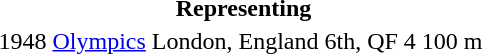<table>
<tr>
<th colspan="6">Representing </th>
</tr>
<tr>
<td>1948</td>
<td><a href='#'>Olympics</a></td>
<td>London, England</td>
<td>6th, QF 4</td>
<td>100 m</td>
<td><a href='#'></a></td>
</tr>
</table>
